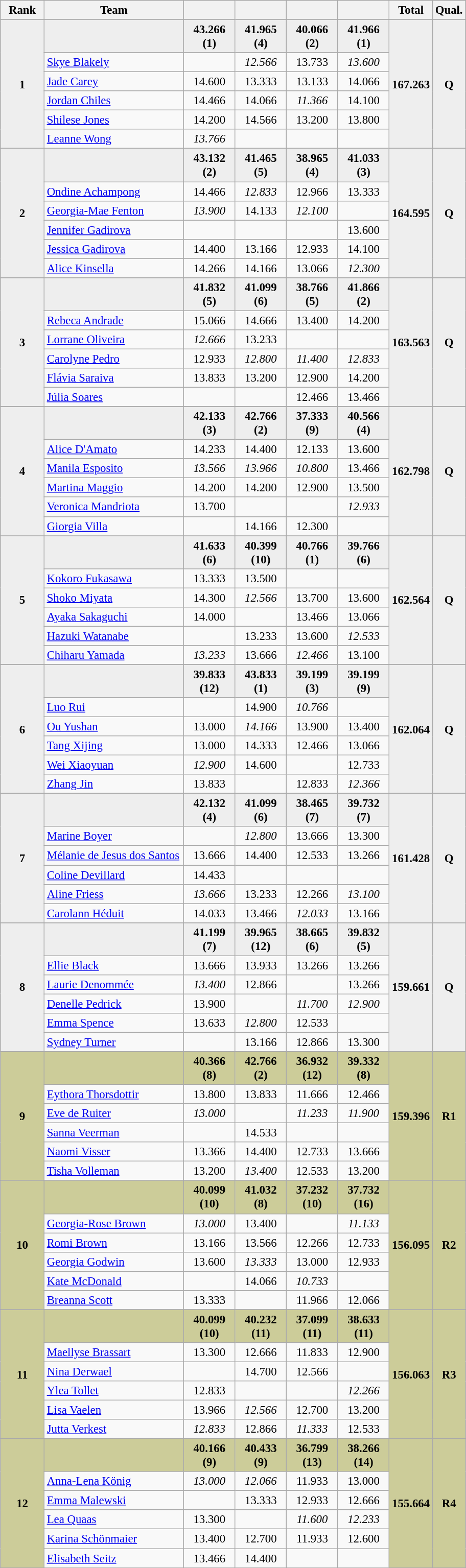<table class="wikitable sortable" style="text-align:center; font-size:95%">
<tr>
<th scope="col" style="width:50px;">Rank</th>
<th scope="col" style="width:175px;">Team</th>
<th scope="col" style="width:60px;"></th>
<th scope="col" style="width:60px;"></th>
<th scope="col" style="width:60px;"></th>
<th scope="col" style="width:60px;"></th>
<th>Total</th>
<th>Qual.</th>
</tr>
<tr style="background:#eee;">
<td rowspan="6"><strong>1</strong></td>
<td style="text-align:left;"><strong></strong></td>
<td><strong>43.266 (1)</strong></td>
<td><strong>41.965 (4)</strong></td>
<td><strong>40.066 (2)</strong></td>
<td><strong>41.966 (1)</strong></td>
<td rowspan="6"><strong>167.263</strong></td>
<td rowspan="6"><strong>Q</strong></td>
</tr>
<tr>
<td style="text-align:left;"><a href='#'>Skye Blakely</a></td>
<td></td>
<td><em>12.566</em></td>
<td>13.733</td>
<td><em>13.600</em></td>
</tr>
<tr>
<td style="text-align:left;"><a href='#'>Jade Carey</a></td>
<td>14.600</td>
<td>13.333</td>
<td>13.133</td>
<td>14.066</td>
</tr>
<tr>
<td style="text-align:left;"><a href='#'>Jordan Chiles</a></td>
<td>14.466</td>
<td>14.066</td>
<td><em>11.366</em></td>
<td>14.100</td>
</tr>
<tr>
<td style="text-align:left;"><a href='#'>Shilese Jones</a></td>
<td>14.200</td>
<td>14.566</td>
<td>13.200</td>
<td>13.800</td>
</tr>
<tr>
<td style="text-align:left;"><a href='#'>Leanne Wong</a></td>
<td><em>13.766</em></td>
<td></td>
<td></td>
<td></td>
</tr>
<tr style="background:#eee;">
<td rowspan="6"><strong>2</strong></td>
<td style="text-align:left;"><strong></strong></td>
<td><strong>43.132 (2)</strong></td>
<td><strong>41.465 (5)</strong></td>
<td><strong>38.965 (4)</strong></td>
<td><strong>41.033 (3)</strong></td>
<td rowspan="6"><strong>164.595</strong></td>
<td rowspan="6"><strong>Q</strong></td>
</tr>
<tr>
<td style="text-align:left;"><a href='#'>Ondine Achampong</a></td>
<td>14.466</td>
<td><em>12.833</em></td>
<td>12.966</td>
<td>13.333</td>
</tr>
<tr>
<td style="text-align:left;"><a href='#'>Georgia-Mae Fenton</a></td>
<td><em>13.900</em></td>
<td>14.133</td>
<td><em>12.100</em></td>
<td></td>
</tr>
<tr>
<td style="text-align:left;"><a href='#'>Jennifer Gadirova</a></td>
<td></td>
<td></td>
<td></td>
<td>13.600</td>
</tr>
<tr>
<td style="text-align:left;"><a href='#'>Jessica Gadirova</a></td>
<td>14.400</td>
<td>13.166</td>
<td>12.933</td>
<td>14.100</td>
</tr>
<tr>
<td style="text-align:left;"><a href='#'>Alice Kinsella</a></td>
<td>14.266</td>
<td>14.166</td>
<td>13.066</td>
<td><em>12.300</em></td>
</tr>
<tr>
</tr>
<tr style="background:#eee;">
<td rowspan="6"><strong>3</strong></td>
<td style="text-align:left;"><strong></strong></td>
<td><strong>41.832 (5)</strong></td>
<td><strong>41.099 (6)</strong></td>
<td><strong>38.766 (5)</strong></td>
<td><strong>41.866 (2)</strong></td>
<td rowspan="6"><strong>163.563</strong></td>
<td rowspan="6"><strong>Q</strong></td>
</tr>
<tr>
<td style="text-align:left;"><a href='#'>Rebeca Andrade</a></td>
<td>15.066</td>
<td>14.666</td>
<td>13.400</td>
<td>14.200</td>
</tr>
<tr>
<td style="text-align:left;"><a href='#'>Lorrane Oliveira</a></td>
<td><em>12.666</em></td>
<td>13.233</td>
<td></td>
<td></td>
</tr>
<tr>
<td style="text-align:left;"><a href='#'>Carolyne Pedro</a></td>
<td>12.933</td>
<td><em>12.800</em></td>
<td><em>11.400</em></td>
<td><em>12.833</em></td>
</tr>
<tr>
<td style="text-align:left;"><a href='#'>Flávia Saraiva</a></td>
<td>13.833</td>
<td>13.200</td>
<td>12.900</td>
<td>14.200</td>
</tr>
<tr>
<td style="text-align:left;"><a href='#'>Júlia Soares</a></td>
<td></td>
<td></td>
<td>12.466</td>
<td>13.466</td>
</tr>
<tr>
</tr>
<tr style="background:#eee;">
<td rowspan="6"><strong>4</strong></td>
<td style="text-align:left;"><strong></strong></td>
<td><strong>42.133 (3)</strong></td>
<td><strong>42.766 (2)</strong></td>
<td><strong>37.333 (9)</strong></td>
<td><strong>40.566 (4)</strong></td>
<td rowspan="6"><strong>162.798</strong></td>
<td rowspan="6"><strong>Q</strong></td>
</tr>
<tr>
<td style="text-align:left;"><a href='#'>Alice D'Amato</a></td>
<td>14.233</td>
<td>14.400</td>
<td>12.133</td>
<td>13.600</td>
</tr>
<tr>
<td style="text-align:left;"><a href='#'>Manila Esposito</a></td>
<td><em>13.566</em></td>
<td><em>13.966</em></td>
<td><em>10.800</em></td>
<td>13.466</td>
</tr>
<tr>
<td style="text-align:left;"><a href='#'>Martina Maggio</a></td>
<td>14.200</td>
<td>14.200</td>
<td>12.900</td>
<td>13.500</td>
</tr>
<tr>
<td style="text-align:left;"><a href='#'>Veronica Mandriota</a></td>
<td>13.700</td>
<td></td>
<td></td>
<td><em>12.933</em></td>
</tr>
<tr>
<td style="text-align:left;"><a href='#'>Giorgia Villa</a></td>
<td></td>
<td>14.166</td>
<td>12.300</td>
<td></td>
</tr>
<tr>
</tr>
<tr style="background:#eee;">
<td rowspan="6"><strong>5</strong></td>
<td style="text-align:left;"><strong></strong></td>
<td><strong>41.633 (6)</strong></td>
<td><strong>40.399 (10)</strong></td>
<td><strong>40.766 (1)</strong></td>
<td><strong>39.766 (6)</strong></td>
<td rowspan="6"><strong>162.564</strong></td>
<td rowspan="6"><strong>Q</strong></td>
</tr>
<tr>
<td style="text-align:left;"><a href='#'>Kokoro Fukasawa</a></td>
<td>13.333</td>
<td>13.500</td>
<td></td>
<td></td>
</tr>
<tr>
<td style="text-align:left;"><a href='#'>Shoko Miyata</a></td>
<td>14.300</td>
<td><em>12.566</em></td>
<td>13.700</td>
<td>13.600</td>
</tr>
<tr>
<td style="text-align:left;"><a href='#'>Ayaka Sakaguchi</a></td>
<td>14.000</td>
<td></td>
<td>13.466</td>
<td>13.066</td>
</tr>
<tr>
<td style="text-align:left;"><a href='#'>Hazuki Watanabe</a></td>
<td></td>
<td>13.233</td>
<td>13.600</td>
<td><em>12.533</em></td>
</tr>
<tr>
<td style="text-align:left;"><a href='#'>Chiharu Yamada</a></td>
<td><em>13.233</em></td>
<td>13.666</td>
<td><em>12.466</em></td>
<td>13.100</td>
</tr>
<tr>
</tr>
<tr style="background:#eee;">
<td rowspan="6"><strong>6</strong></td>
<td style="text-align:left;"><strong></strong></td>
<td><strong>39.833 (12)</strong></td>
<td><strong>43.833 (1)</strong></td>
<td><strong>39.199 (3)</strong></td>
<td><strong>39.199 (9)</strong></td>
<td rowspan="6"><strong>162.064</strong></td>
<td rowspan="6"><strong>Q</strong></td>
</tr>
<tr>
<td style="text-align:left;"><a href='#'>Luo Rui</a></td>
<td></td>
<td>14.900</td>
<td><em>10.766</em></td>
<td></td>
</tr>
<tr>
<td style="text-align:left;"><a href='#'>Ou Yushan</a></td>
<td>13.000</td>
<td><em>14.166</em></td>
<td>13.900</td>
<td>13.400</td>
</tr>
<tr>
<td style="text-align:left;"><a href='#'>Tang Xijing</a></td>
<td>13.000</td>
<td>14.333</td>
<td>12.466</td>
<td>13.066</td>
</tr>
<tr>
<td style="text-align:left;"><a href='#'>Wei Xiaoyuan</a></td>
<td><em>12.900</em></td>
<td>14.600</td>
<td></td>
<td>12.733</td>
</tr>
<tr>
<td style="text-align:left;"><a href='#'>Zhang Jin</a></td>
<td>13.833</td>
<td></td>
<td>12.833</td>
<td><em>12.366</em></td>
</tr>
<tr>
</tr>
<tr style="background:#eee;">
<td rowspan="6"><strong>7</strong></td>
<td style="text-align:left;"><strong></strong></td>
<td><strong>42.132 (4)</strong></td>
<td><strong>41.099 (6)</strong></td>
<td><strong>38.465 (7)</strong></td>
<td><strong>39.732 (7)</strong></td>
<td rowspan="6"><strong>161.428</strong></td>
<td rowspan="6"><strong>Q</strong></td>
</tr>
<tr>
<td style="text-align:left;"><a href='#'>Marine Boyer</a></td>
<td></td>
<td><em>12.800</em></td>
<td>13.666</td>
<td>13.300</td>
</tr>
<tr>
<td style="text-align:left;"><a href='#'>Mélanie de Jesus dos Santos</a></td>
<td>13.666</td>
<td>14.400</td>
<td>12.533</td>
<td>13.266</td>
</tr>
<tr>
<td style="text-align:left;"><a href='#'>Coline Devillard</a></td>
<td>14.433</td>
<td></td>
<td></td>
<td></td>
</tr>
<tr>
<td style="text-align:left;"><a href='#'>Aline Friess</a></td>
<td><em>13.666</em></td>
<td>13.233</td>
<td>12.266</td>
<td><em>13.100</em></td>
</tr>
<tr>
<td style="text-align:left;"><a href='#'>Carolann Héduit</a></td>
<td>14.033</td>
<td>13.466</td>
<td><em>12.033</em></td>
<td>13.166</td>
</tr>
<tr>
</tr>
<tr style="background:#eee;">
<td rowspan="6"><strong>8</strong></td>
<td style="text-align:left;"><strong></strong></td>
<td><strong>41.199 (7)</strong></td>
<td><strong>39.965 (12)</strong></td>
<td><strong>38.665 (6)</strong></td>
<td><strong>39.832 (5)</strong></td>
<td rowspan="6"><strong>159.661</strong></td>
<td rowspan="6"><strong>Q</strong></td>
</tr>
<tr>
<td style="text-align:left;"><a href='#'>Ellie Black</a></td>
<td>13.666</td>
<td>13.933</td>
<td>13.266</td>
<td>13.266</td>
</tr>
<tr>
<td style="text-align:left;"><a href='#'>Laurie Denommée</a></td>
<td><em>13.400</em></td>
<td>12.866</td>
<td></td>
<td>13.266</td>
</tr>
<tr>
<td style="text-align:left;"><a href='#'>Denelle Pedrick</a></td>
<td>13.900</td>
<td></td>
<td><em>11.700</em></td>
<td><em>12.900</em></td>
</tr>
<tr>
<td style="text-align:left;"><a href='#'>Emma Spence</a></td>
<td>13.633</td>
<td><em>12.800</em></td>
<td>12.533</td>
<td></td>
</tr>
<tr>
<td style="text-align:left;"><a href='#'>Sydney Turner</a></td>
<td></td>
<td>13.166</td>
<td>12.866</td>
<td>13.300</td>
</tr>
<tr>
</tr>
<tr style="background:#cccc99;">
<td rowspan="6"><strong>9</strong></td>
<td style="text-align:left;"><strong></strong></td>
<td><strong>40.366 (8)</strong></td>
<td><strong>42.766 (2)</strong></td>
<td><strong>36.932 (12)</strong></td>
<td><strong>39.332 (8)</strong></td>
<td rowspan="6"><strong>159.396</strong></td>
<td rowspan="6"><strong>R1</strong></td>
</tr>
<tr>
<td style="text-align:left;"><a href='#'>Eythora Thorsdottir</a></td>
<td>13.800</td>
<td>13.833</td>
<td>11.666</td>
<td>12.466</td>
</tr>
<tr>
<td style="text-align:left;"><a href='#'>Eve de Ruiter</a></td>
<td><em>13.000</em></td>
<td></td>
<td><em>11.233</em></td>
<td><em>11.900</em></td>
</tr>
<tr>
<td style="text-align:left;"><a href='#'>Sanna Veerman</a></td>
<td></td>
<td>14.533</td>
<td></td>
<td></td>
</tr>
<tr>
<td style="text-align:left;"><a href='#'>Naomi Visser</a></td>
<td>13.366</td>
<td>14.400</td>
<td>12.733</td>
<td>13.666</td>
</tr>
<tr>
<td style="text-align:left;"><a href='#'>Tisha Volleman</a></td>
<td>13.200</td>
<td><em>13.400</em></td>
<td>12.533</td>
<td>13.200</td>
</tr>
<tr>
</tr>
<tr style="background:#cccc99;">
<td rowspan="6"><strong>10</strong></td>
<td style="text-align:left;"><strong></strong></td>
<td><strong>40.099 (10)</strong></td>
<td><strong>41.032 (8)</strong></td>
<td><strong>37.232 (10)</strong></td>
<td><strong>37.732 (16)</strong></td>
<td rowspan="6"><strong>156.095</strong></td>
<td rowspan="6"><strong>R2</strong></td>
</tr>
<tr>
<td style="text-align:left;"><a href='#'>Georgia-Rose Brown</a></td>
<td><em>13.000</em></td>
<td>13.400</td>
<td></td>
<td><em>11.133</em></td>
</tr>
<tr>
<td style="text-align:left;"><a href='#'>Romi Brown</a></td>
<td>13.166</td>
<td>13.566</td>
<td>12.266</td>
<td>12.733</td>
</tr>
<tr>
<td style="text-align:left;"><a href='#'>Georgia Godwin</a></td>
<td>13.600</td>
<td><em>13.333</em></td>
<td>13.000</td>
<td>12.933</td>
</tr>
<tr>
<td style="text-align:left;"><a href='#'>Kate McDonald</a></td>
<td></td>
<td>14.066</td>
<td><em>10.733</em></td>
<td></td>
</tr>
<tr>
<td style="text-align:left;"><a href='#'>Breanna Scott</a></td>
<td>13.333</td>
<td></td>
<td>11.966</td>
<td>12.066</td>
</tr>
<tr>
</tr>
<tr style="background:#cccc99;">
<td rowspan="6"><strong>11</strong></td>
<td style="text-align:left;"><strong></strong></td>
<td><strong>40.099 (10)</strong></td>
<td><strong>40.232 (11)</strong></td>
<td><strong>37.099 (11)</strong></td>
<td><strong>38.633 (11)</strong></td>
<td rowspan="6"><strong>156.063</strong></td>
<td rowspan="6"><strong>R3</strong></td>
</tr>
<tr>
<td style="text-align:left;"><a href='#'>Maellyse Brassart</a></td>
<td>13.300</td>
<td>12.666</td>
<td>11.833</td>
<td>12.900</td>
</tr>
<tr>
<td style="text-align:left;"><a href='#'>Nina Derwael</a></td>
<td></td>
<td>14.700</td>
<td>12.566</td>
<td></td>
</tr>
<tr>
<td style="text-align:left;"><a href='#'>Ylea Tollet</a></td>
<td>12.833</td>
<td></td>
<td></td>
<td><em>12.266</em></td>
</tr>
<tr>
<td style="text-align:left;"><a href='#'>Lisa Vaelen</a></td>
<td>13.966</td>
<td><em>12.566</em></td>
<td>12.700</td>
<td>13.200</td>
</tr>
<tr>
<td style="text-align:left;"><a href='#'>Jutta Verkest</a></td>
<td><em>12.833</em></td>
<td>12.866</td>
<td><em>11.333</em></td>
<td>12.533</td>
</tr>
<tr>
</tr>
<tr style="background:#cccc99;">
<td rowspan="6"><strong>12</strong></td>
<td style="text-align:left;"><strong></strong></td>
<td><strong>40.166 (9)</strong></td>
<td><strong>40.433 (9)</strong></td>
<td><strong>36.799 (13)</strong></td>
<td><strong>38.266 (14)</strong></td>
<td rowspan="6"><strong>155.664</strong></td>
<td rowspan="6"><strong>R4</strong></td>
</tr>
<tr>
<td style="text-align:left;"><a href='#'>Anna-Lena König</a></td>
<td><em>13.000</em></td>
<td><em>12.066</em></td>
<td>11.933</td>
<td>13.000</td>
</tr>
<tr>
<td style="text-align:left;"><a href='#'>Emma Malewski</a></td>
<td></td>
<td>13.333</td>
<td>12.933</td>
<td>12.666</td>
</tr>
<tr>
<td style="text-align:left;"><a href='#'>Lea Quaas</a></td>
<td>13.300</td>
<td></td>
<td><em>11.600</em></td>
<td><em>12.233</em></td>
</tr>
<tr>
<td style="text-align:left;"><a href='#'>Karina Schönmaier</a></td>
<td>13.400</td>
<td>12.700</td>
<td>11.933</td>
<td>12.600</td>
</tr>
<tr>
<td style="text-align:left;"><a href='#'>Elisabeth Seitz</a></td>
<td>13.466</td>
<td>14.400</td>
<td></td>
<td></td>
</tr>
</table>
